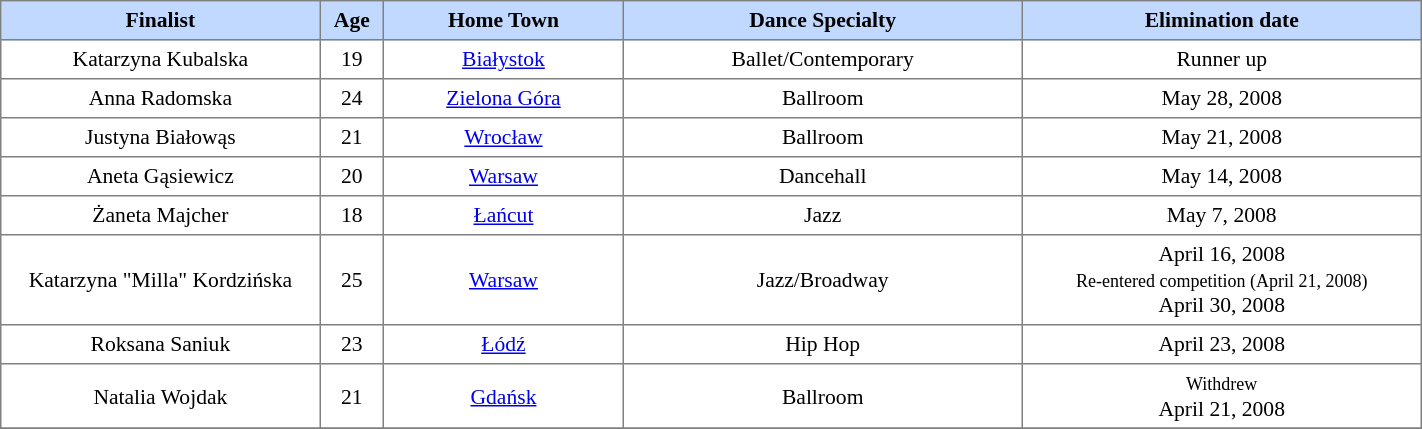<table border="1" cellpadding="4" cellspacing="0" style="text-align:center; font-size:90%; border-collapse:collapse;" width=75%>
<tr style="background:#C1D8FF;">
<th width=20%>Finalist</th>
<th width=4%; align=center>Age</th>
<th width=15%>Home Town</th>
<th width=25%>Dance Specialty</th>
<th width=25%>Elimination date</th>
</tr>
<tr>
<td>Katarzyna Kubalska</td>
<td>19</td>
<td><a href='#'>Białystok</a></td>
<td>Ballet/Contemporary</td>
<td>Runner up</td>
</tr>
<tr>
<td>Anna Radomska</td>
<td>24</td>
<td><a href='#'>Zielona Góra</a></td>
<td>Ballroom</td>
<td>May 28, 2008</td>
</tr>
<tr>
<td>Justyna Białowąs</td>
<td>21</td>
<td><a href='#'>Wrocław</a></td>
<td>Ballroom</td>
<td>May 21, 2008</td>
</tr>
<tr>
<td>Aneta Gąsiewicz</td>
<td>20</td>
<td><a href='#'>Warsaw</a></td>
<td>Dancehall</td>
<td>May 14, 2008</td>
</tr>
<tr>
<td>Żaneta Majcher</td>
<td>18</td>
<td><a href='#'>Łańcut</a></td>
<td>Jazz</td>
<td>May 7, 2008</td>
</tr>
<tr>
<td>Katarzyna "Milla" Kordzińska</td>
<td>25</td>
<td><a href='#'>Warsaw</a></td>
<td>Jazz/Broadway</td>
<td>April 16, 2008<br><small>Re-entered competition (April 21, 2008) </small><br>April 30, 2008</td>
</tr>
<tr>
<td>Roksana Saniuk</td>
<td>23</td>
<td><a href='#'>Łódź</a></td>
<td>Hip Hop</td>
<td>April 23, 2008</td>
</tr>
<tr>
<td>Natalia Wojdak</td>
<td>21</td>
<td><a href='#'>Gdańsk</a></td>
<td>Ballroom</td>
<td><small>Withdrew</small><br>April 21, 2008</td>
</tr>
<tr>
</tr>
</table>
